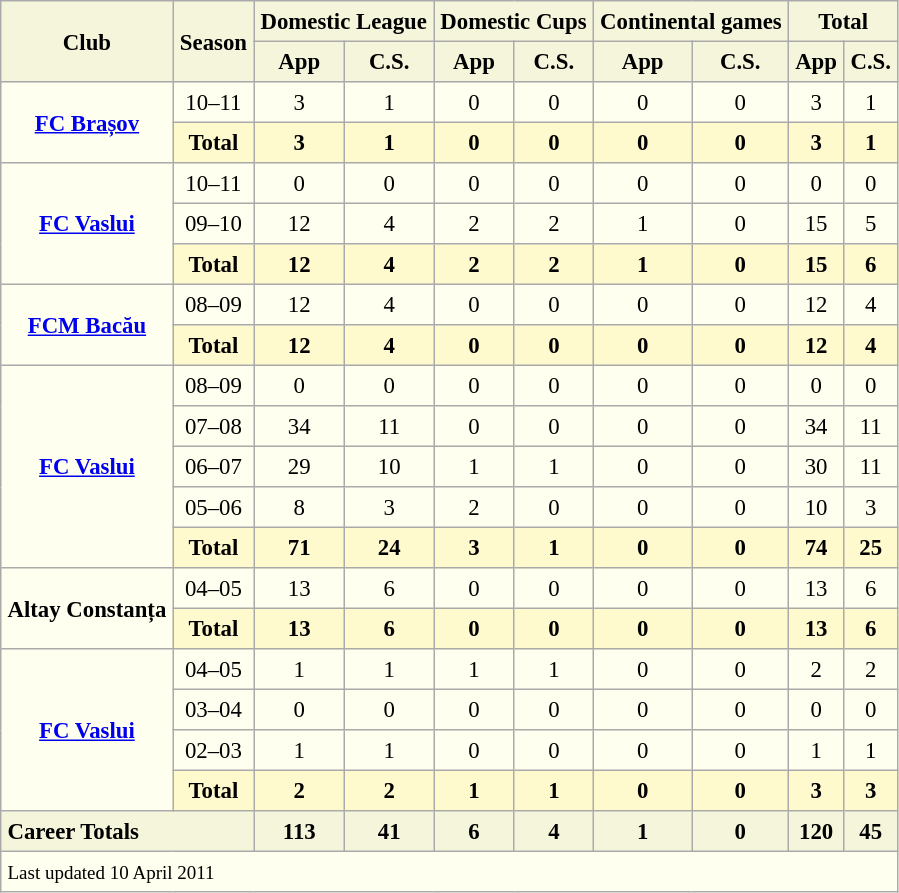<table border=1 cellpadding=4 cellspacing=2 style="background: ivory; font-size: 95%; border: 1px #aaaaaa solid; border-collapse: collapse; clear:center">
<tr style="background:beige">
<th rowspan="2">Club</th>
<th rowspan="2">Season</th>
<th colspan="2">Domestic League</th>
<th colspan="2">Domestic Cups</th>
<th colspan="2">Continental games</th>
<th colspan="2">Total</th>
</tr>
<tr style="background:beige">
<th>App</th>
<th>C.S.</th>
<th>App</th>
<th>C.S.</th>
<th>App</th>
<th>C.S.</th>
<th>App</th>
<th>C.S.</th>
</tr>
<tr>
<td rowspan="2" align=center valign=center><strong><a href='#'>FC Brașov</a></strong></td>
<td align="center">10–11</td>
<td align="center">3</td>
<td align="center">1</td>
<td align="center">0</td>
<td align="center">0</td>
<td align="center">0</td>
<td align="center">0</td>
<td align="center">3</td>
<td align="center">1</td>
</tr>
<tr style="background:lemonchiffon">
<th>Total</th>
<th>3</th>
<th>1</th>
<th>0</th>
<th>0</th>
<th>0</th>
<th>0</th>
<th>3</th>
<th>1</th>
</tr>
<tr>
<td rowspan="3" align=center valign=center><strong><a href='#'>FC Vaslui</a></strong></td>
<td align="center">10–11</td>
<td align="center">0</td>
<td align="center">0</td>
<td align="center">0</td>
<td align="center">0</td>
<td align="center">0</td>
<td align="center">0</td>
<td align="center">0</td>
<td align="center">0</td>
</tr>
<tr>
<td align="center">09–10</td>
<td align="center">12</td>
<td align="center">4</td>
<td align="center">2</td>
<td align="center">2</td>
<td align="center">1</td>
<td align="center">0</td>
<td align="center">15</td>
<td align="center">5</td>
</tr>
<tr style="background:lemonchiffon">
<th>Total</th>
<th>12</th>
<th>4</th>
<th>2</th>
<th>2</th>
<th>1</th>
<th>0</th>
<th>15</th>
<th>6</th>
</tr>
<tr>
<td rowspan="2" align=center valign=center><strong><a href='#'>FCM Bacău</a></strong></td>
<td align="center">08–09</td>
<td align="center">12</td>
<td align="center">4</td>
<td align="center">0</td>
<td align="center">0</td>
<td align="center">0</td>
<td align="center">0</td>
<td align="center">12</td>
<td align="center">4</td>
</tr>
<tr style="background:lemonchiffon">
<th>Total</th>
<th>12</th>
<th>4</th>
<th>0</th>
<th>0</th>
<th>0</th>
<th>0</th>
<th>12</th>
<th>4</th>
</tr>
<tr>
<td rowspan="5" align=center valign=center><strong><a href='#'>FC Vaslui</a></strong></td>
<td align="center">08–09</td>
<td align="center">0</td>
<td align="center">0</td>
<td align="center">0</td>
<td align="center">0</td>
<td align="center">0</td>
<td align="center">0</td>
<td align="center">0</td>
<td align="center">0</td>
</tr>
<tr>
<td align="center">07–08</td>
<td align="center">34</td>
<td align="center">11</td>
<td align="center">0</td>
<td align="center">0</td>
<td align="center">0</td>
<td align="center">0</td>
<td align="center">34</td>
<td align="center">11</td>
</tr>
<tr>
<td align="center">06–07</td>
<td align="center">29</td>
<td align="center">10</td>
<td align="center">1</td>
<td align="center">1</td>
<td align="center">0</td>
<td align="center">0</td>
<td align="center">30</td>
<td align="center">11</td>
</tr>
<tr>
<td align="center">05–06</td>
<td align="center">8</td>
<td align="center">3</td>
<td align="center">2</td>
<td align="center">0</td>
<td align="center">0</td>
<td align="center">0</td>
<td align="center">10</td>
<td align="center">3</td>
</tr>
<tr style="background:lemonchiffon">
<th>Total</th>
<th>71</th>
<th>24</th>
<th>3</th>
<th>1</th>
<th>0</th>
<th>0</th>
<th>74</th>
<th>25</th>
</tr>
<tr>
<td rowspan="2" align=center valign=center><strong>Altay Constanța</strong></td>
<td align="center">04–05</td>
<td align="center">13</td>
<td align="center">6</td>
<td align="center">0</td>
<td align="center">0</td>
<td align="center">0</td>
<td align="center">0</td>
<td align="center">13</td>
<td align="center">6</td>
</tr>
<tr style="background:lemonchiffon">
<th>Total</th>
<th>13</th>
<th>6</th>
<th>0</th>
<th>0</th>
<th>0</th>
<th>0</th>
<th>13</th>
<th>6</th>
</tr>
<tr>
<td rowspan="4" align=center valign=center><strong><a href='#'>FC Vaslui</a></strong></td>
<td align="center">04–05</td>
<td align="center">1</td>
<td align="center">1</td>
<td align="center">1</td>
<td align="center">1</td>
<td align="center">0</td>
<td align="center">0</td>
<td align="center">2</td>
<td align="center">2</td>
</tr>
<tr>
<td align="center">03–04</td>
<td align="center">0</td>
<td align="center">0</td>
<td align="center">0</td>
<td align="center">0</td>
<td align="center">0</td>
<td align="center">0</td>
<td align="center">0</td>
<td align="center">0</td>
</tr>
<tr>
<td align="center">02–03</td>
<td align="center">1</td>
<td align="center">1</td>
<td align="center">0</td>
<td align="center">0</td>
<td align="center">0</td>
<td align="center">0</td>
<td align="center">1</td>
<td align="center">1</td>
</tr>
<tr style="background:lemonchiffon">
<th>Total</th>
<th>2</th>
<th>2</th>
<th>1</th>
<th>1</th>
<th>0</th>
<th>0</th>
<th>3</th>
<th>3</th>
</tr>
<tr>
<th style="background:beige" colspan="2" align="left">Career Totals</th>
<th style="background:beige">113</th>
<th style="background:beige">41</th>
<th style="background:beige">6</th>
<th style="background:beige">4</th>
<th style="background:beige">1</th>
<th style="background:beige">0</th>
<th style="background:beige">120</th>
<th style="background:beige">45</th>
</tr>
<tr>
<td colspan="12"><small>Last updated 10 April 2011</small></td>
</tr>
</table>
